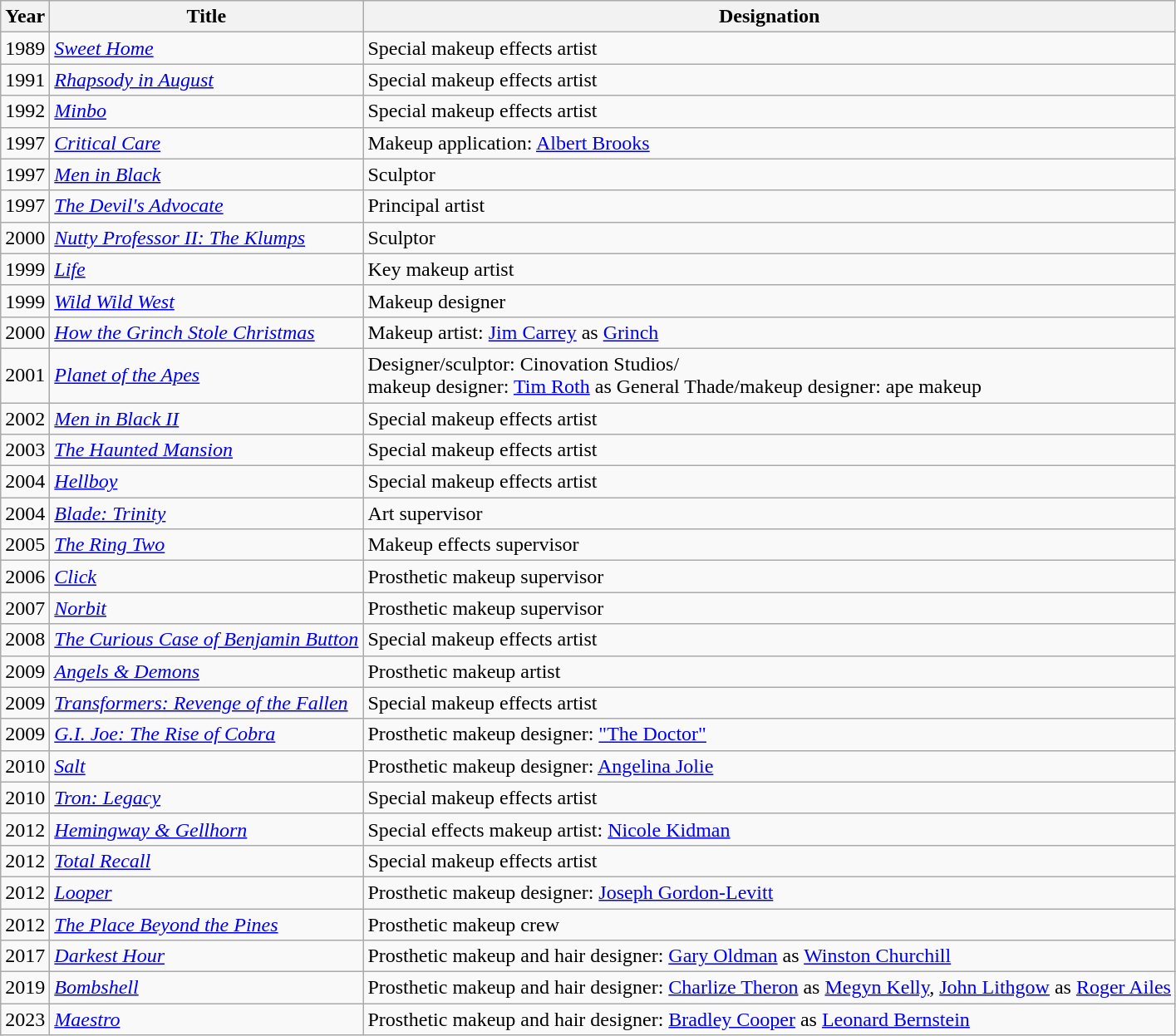<table class="wikitable">
<tr>
<th>Year</th>
<th>Title</th>
<th>Designation</th>
</tr>
<tr>
<td>1989</td>
<td><em><a href='#'>Sweet Home</a></em></td>
<td>Special makeup effects artist</td>
</tr>
<tr>
<td>1991</td>
<td><em><a href='#'>Rhapsody in August</a></em></td>
<td>Special makeup effects artist</td>
</tr>
<tr>
<td>1992</td>
<td><em><a href='#'>Minbo</a></em></td>
<td>Special makeup effects artist</td>
</tr>
<tr>
<td>1997</td>
<td><em><a href='#'>Critical Care</a></em></td>
<td>Makeup application: <a href='#'>Albert Brooks</a></td>
</tr>
<tr>
<td>1997</td>
<td><em><a href='#'>Men in Black</a></em></td>
<td>Sculptor</td>
</tr>
<tr>
<td>1997</td>
<td><em><a href='#'>The Devil's Advocate</a></em></td>
<td>Principal artist</td>
</tr>
<tr>
<td>2000</td>
<td><em><a href='#'>Nutty Professor II: The Klumps</a></em></td>
<td>Sculptor</td>
</tr>
<tr>
<td>1999</td>
<td><em><a href='#'>Life</a></em></td>
<td>Key makeup artist</td>
</tr>
<tr>
<td>1999</td>
<td><em><a href='#'>Wild Wild West</a></em></td>
<td>Makeup designer</td>
</tr>
<tr>
<td>2000</td>
<td><em><a href='#'>How the Grinch Stole Christmas</a></em></td>
<td>Makeup artist: <a href='#'>Jim Carrey</a> as <a href='#'>Grinch</a></td>
</tr>
<tr>
<td>2001</td>
<td><em><a href='#'>Planet of the Apes</a></em></td>
<td>Designer/sculptor: Cinovation Studios/<br>makeup designer: <a href='#'>Tim Roth</a> as General Thade/makeup designer: ape makeup</td>
</tr>
<tr>
<td>2002</td>
<td><em><a href='#'>Men in Black II</a></em></td>
<td>Special makeup effects artist</td>
</tr>
<tr>
<td>2003</td>
<td><em><a href='#'>The Haunted Mansion</a></em></td>
<td>Special makeup effects artist</td>
</tr>
<tr>
<td>2004</td>
<td><em><a href='#'>Hellboy</a></em></td>
<td>Special makeup effects artist</td>
</tr>
<tr>
<td>2004</td>
<td><em><a href='#'>Blade: Trinity</a></em></td>
<td>Art supervisor</td>
</tr>
<tr>
<td>2005</td>
<td><em><a href='#'>The Ring Two</a></em></td>
<td>Makeup effects supervisor</td>
</tr>
<tr>
<td>2006</td>
<td><em><a href='#'>Click</a></em></td>
<td>Prosthetic makeup supervisor</td>
</tr>
<tr>
<td>2007</td>
<td><em><a href='#'>Norbit</a></em></td>
<td>Prosthetic makeup supervisor</td>
</tr>
<tr>
<td>2008</td>
<td><em><a href='#'>The Curious Case of Benjamin Button</a></em></td>
<td>Special makeup effects artist</td>
</tr>
<tr>
<td>2009</td>
<td><em><a href='#'>Angels & Demons</a></em></td>
<td>Prosthetic makeup artist</td>
</tr>
<tr>
<td>2009</td>
<td><em><a href='#'>Transformers: Revenge of the Fallen</a></em></td>
<td>Special makeup effects artist</td>
</tr>
<tr>
<td>2009</td>
<td><em><a href='#'>G.I. Joe: The Rise of Cobra</a></em></td>
<td>Prosthetic makeup designer: <a href='#'>"The Doctor"</a></td>
</tr>
<tr>
<td>2010</td>
<td><em><a href='#'>Salt</a></em></td>
<td>Prosthetic makeup designer: <a href='#'>Angelina Jolie</a></td>
</tr>
<tr>
<td>2010</td>
<td><em><a href='#'>Tron: Legacy</a></em></td>
<td>Special makeup effects artist</td>
</tr>
<tr>
<td>2012</td>
<td><em><a href='#'>Hemingway & Gellhorn</a></em></td>
<td>Special effects makeup artist: <a href='#'>Nicole Kidman</a></td>
</tr>
<tr>
<td>2012</td>
<td><em><a href='#'>Total Recall</a></em></td>
<td>Special makeup effects artist</td>
</tr>
<tr>
<td>2012</td>
<td><em><a href='#'>Looper</a></em></td>
<td>Prosthetic makeup designer: <a href='#'>Joseph Gordon-Levitt</a></td>
</tr>
<tr>
<td>2012</td>
<td><em><a href='#'>The Place Beyond the Pines</a></em></td>
<td>Prosthetic makeup crew</td>
</tr>
<tr>
<td>2017</td>
<td><em><a href='#'>Darkest Hour</a></em></td>
<td>Prosthetic makeup and hair designer: <a href='#'>Gary Oldman</a> as <a href='#'>Winston Churchill</a></td>
</tr>
<tr>
<td>2019</td>
<td><em><a href='#'>Bombshell</a></em></td>
<td>Prosthetic makeup and hair designer: <a href='#'>Charlize Theron</a> as <a href='#'>Megyn Kelly</a>, <a href='#'>John Lithgow</a> as <a href='#'>Roger Ailes</a></td>
</tr>
<tr>
<td>2023</td>
<td><em><a href='#'>Maestro</a></em></td>
<td>Prosthetic makeup and hair designer: <a href='#'>Bradley Cooper</a> as <a href='#'>Leonard Bernstein</a></td>
</tr>
</table>
